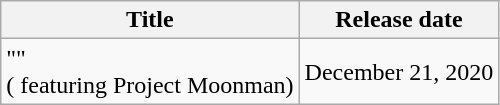<table class="wikitable">
<tr>
<th>Title</th>
<th>Release date</th>
</tr>
<tr>
<td>""<br>( featuring Project Moonman)</td>
<td>December 21, 2020</td>
</tr>
</table>
